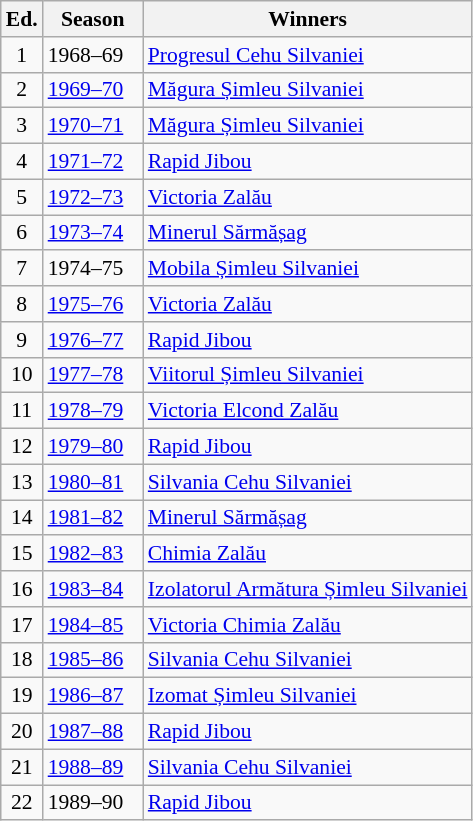<table class="wikitable" style="font-size:90%">
<tr>
<th><abbr>Ed.</abbr></th>
<th width="60">Season</th>
<th width="auto">Winners</th>
</tr>
<tr>
<td align=center>1</td>
<td>1968–69</td>
<td><a href='#'>Progresul Cehu Silvaniei</a></td>
</tr>
<tr>
<td align=center>2</td>
<td><a href='#'>1969–70</a></td>
<td><a href='#'>Măgura Șimleu Silvaniei</a></td>
</tr>
<tr>
<td align=center>3</td>
<td><a href='#'>1970–71</a></td>
<td><a href='#'>Măgura Șimleu Silvaniei</a></td>
</tr>
<tr>
<td align=center>4</td>
<td><a href='#'>1971–72</a></td>
<td><a href='#'>Rapid Jibou</a></td>
</tr>
<tr>
<td align=center>5</td>
<td><a href='#'>1972–73</a></td>
<td><a href='#'>Victoria Zalău</a></td>
</tr>
<tr>
<td align=center>6</td>
<td><a href='#'>1973–74</a></td>
<td><a href='#'>Minerul Sărmășag</a></td>
</tr>
<tr>
<td align=center>7</td>
<td>1974–75</td>
<td><a href='#'>Mobila Șimleu Silvaniei</a></td>
</tr>
<tr>
<td align=center>8</td>
<td><a href='#'>1975–76</a></td>
<td><a href='#'>Victoria Zalău</a></td>
</tr>
<tr>
<td align=center>9</td>
<td><a href='#'>1976–77</a></td>
<td><a href='#'>Rapid Jibou</a></td>
</tr>
<tr>
<td align=center>10</td>
<td><a href='#'>1977–78</a></td>
<td><a href='#'>Viitorul Șimleu Silvaniei</a></td>
</tr>
<tr>
<td align=center>11</td>
<td><a href='#'>1978–79</a></td>
<td><a href='#'>Victoria Elcond Zalău</a></td>
</tr>
<tr>
<td align=center>12</td>
<td><a href='#'>1979–80</a></td>
<td><a href='#'>Rapid Jibou</a></td>
</tr>
<tr>
<td align=center>13</td>
<td><a href='#'>1980–81</a></td>
<td><a href='#'>Silvania Cehu Silvaniei</a></td>
</tr>
<tr>
<td align=center>14</td>
<td><a href='#'>1981–82</a></td>
<td><a href='#'>Minerul Sărmășag</a></td>
</tr>
<tr>
<td align=center>15</td>
<td><a href='#'>1982–83</a></td>
<td><a href='#'>Chimia Zalău</a></td>
</tr>
<tr>
<td align=center>16</td>
<td><a href='#'>1983–84</a></td>
<td><a href='#'>Izolatorul Armătura Șimleu Silvaniei</a></td>
</tr>
<tr>
<td align=center>17</td>
<td><a href='#'>1984–85</a></td>
<td><a href='#'>Victoria Chimia Zalău</a></td>
</tr>
<tr>
<td align=center>18</td>
<td><a href='#'>1985–86</a></td>
<td><a href='#'>Silvania Cehu Silvaniei</a></td>
</tr>
<tr>
<td align=center>19</td>
<td><a href='#'>1986–87</a></td>
<td><a href='#'>Izomat Șimleu Silvaniei</a></td>
</tr>
<tr>
<td align=center>20</td>
<td><a href='#'>1987–88</a></td>
<td><a href='#'>Rapid Jibou</a></td>
</tr>
<tr>
<td align=center>21</td>
<td><a href='#'>1988–89</a></td>
<td><a href='#'>Silvania Cehu Silvaniei</a></td>
</tr>
<tr>
<td align=center>22</td>
<td>1989–90</td>
<td><a href='#'>Rapid Jibou</a></td>
</tr>
</table>
